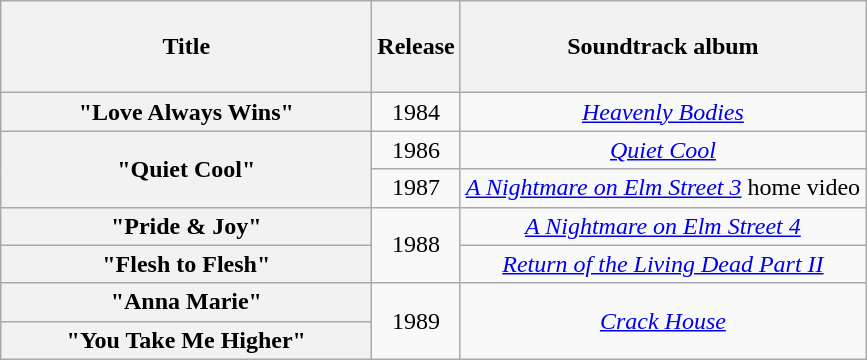<table class="wikitable plainrowheaders" style="text-align:center;">
<tr>
<th scope="col" style="width:15em;"><br>Title<br><br></th>
<th scope="col">Release</th>
<th scope="col">Soundtrack album</th>
</tr>
<tr>
<th scope="row">"Love Always Wins"</th>
<td>1984</td>
<td><em><a href='#'>Heavenly Bodies</a></em></td>
</tr>
<tr>
<th scope="row" ! rowspan="2">"Quiet Cool"</th>
<td>1986</td>
<td><em><a href='#'>Quiet Cool</a></em></td>
</tr>
<tr>
<td>1987</td>
<td><a href='#'><em>A Nightmare on Elm Street 3</em></a> home video</td>
</tr>
<tr>
<th scope="row">"Pride & Joy"</th>
<td rowspan="2">1988</td>
<td><em><a href='#'>A Nightmare on Elm Street 4</a></em></td>
</tr>
<tr>
<th scope="row">"Flesh to Flesh"</th>
<td><em><a href='#'>Return of the Living Dead Part II</a></em></td>
</tr>
<tr>
<th scope="row">"Anna Marie"</th>
<td rowspan="2">1989</td>
<td rowspan="2"><em><a href='#'>Crack House</a></em></td>
</tr>
<tr>
<th scope="row">"You Take Me Higher"</th>
</tr>
</table>
